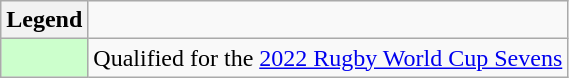<table class="wikitable">
<tr>
<th>Legend</th>
</tr>
<tr>
<td bgcolor="ccffcc"></td>
<td>Qualified for the <a href='#'>2022 Rugby World Cup Sevens</a></td>
</tr>
</table>
